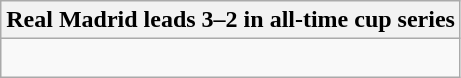<table class="wikitable collapsible collapsed">
<tr>
<th>Real Madrid leads 3–2 in all-time cup series</th>
</tr>
<tr>
<td><br>



</td>
</tr>
</table>
